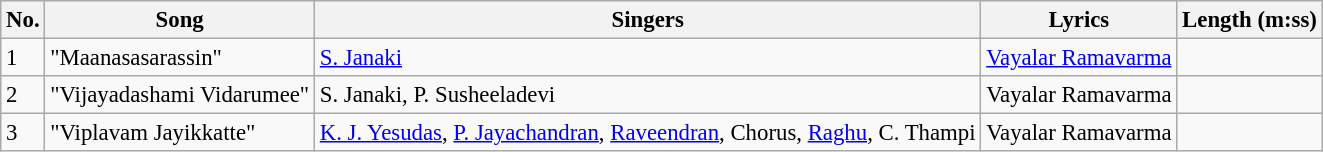<table class="wikitable" style="font-size:95%;">
<tr>
<th>No.</th>
<th>Song</th>
<th>Singers</th>
<th>Lyrics</th>
<th>Length (m:ss)</th>
</tr>
<tr>
<td>1</td>
<td>"Maanasasarassin"</td>
<td><a href='#'>S. Janaki</a></td>
<td><a href='#'>Vayalar Ramavarma</a></td>
<td></td>
</tr>
<tr>
<td>2</td>
<td>"Vijayadashami Vidarumee"</td>
<td>S. Janaki, P. Susheeladevi</td>
<td>Vayalar Ramavarma</td>
<td></td>
</tr>
<tr>
<td>3</td>
<td>"Viplavam Jayikkatte"</td>
<td><a href='#'>K. J. Yesudas</a>, <a href='#'>P. Jayachandran</a>, <a href='#'>Raveendran</a>, Chorus, <a href='#'>Raghu</a>, C. Thampi</td>
<td>Vayalar Ramavarma</td>
<td></td>
</tr>
</table>
